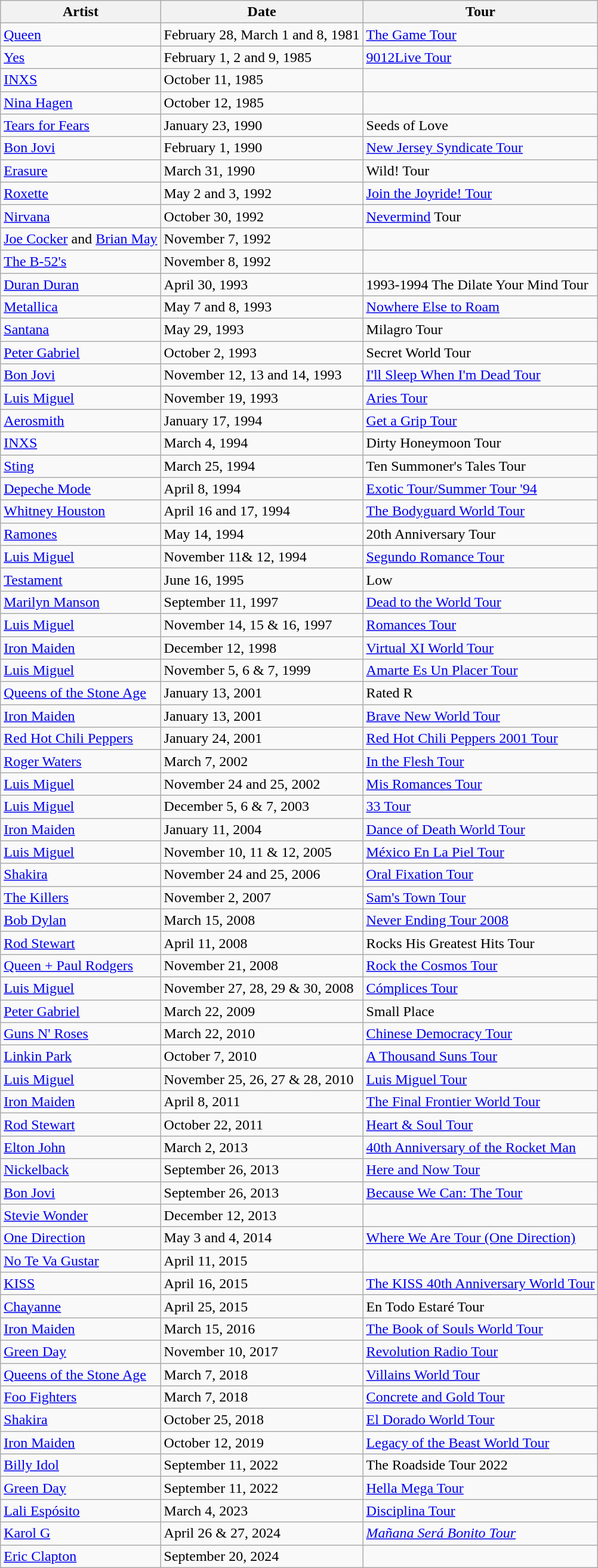<table class="wikitable collapsible collapsed sortable" style="width: px">
<tr>
<th width=px>Artist</th>
<th width=px>Date</th>
<th width=px>Tour</th>
</tr>
<tr>
<td><a href='#'>Queen</a></td>
<td>February 28, March 1 and 8, 1981</td>
<td><a href='#'>The Game Tour</a></td>
</tr>
<tr>
<td><a href='#'>Yes</a></td>
<td>February 1, 2 and 9, 1985</td>
<td><a href='#'>9012Live Tour</a></td>
</tr>
<tr>
<td><a href='#'>INXS</a></td>
<td>October 11, 1985</td>
<td></td>
</tr>
<tr>
<td><a href='#'>Nina Hagen</a></td>
<td>October 12, 1985</td>
<td></td>
</tr>
<tr>
<td><a href='#'>Tears for Fears</a></td>
<td>January 23, 1990</td>
<td>Seeds of Love</td>
</tr>
<tr>
<td><a href='#'>Bon Jovi</a></td>
<td>February 1, 1990</td>
<td><a href='#'>New Jersey Syndicate Tour</a></td>
</tr>
<tr>
<td><a href='#'>Erasure</a></td>
<td>March 31, 1990</td>
<td>Wild! Tour</td>
</tr>
<tr>
<td><a href='#'>Roxette</a></td>
<td>May 2 and 3, 1992</td>
<td><a href='#'>Join the Joyride! Tour</a></td>
</tr>
<tr>
<td><a href='#'>Nirvana</a></td>
<td>October 30, 1992</td>
<td><a href='#'>Nevermind</a> Tour</td>
</tr>
<tr>
<td><a href='#'>Joe Cocker</a> and <a href='#'>Brian May</a></td>
<td>November 7, 1992</td>
<td></td>
</tr>
<tr>
<td><a href='#'>The B-52's</a></td>
<td>November 8, 1992</td>
<td></td>
</tr>
<tr>
<td><a href='#'>Duran Duran</a></td>
<td>April 30, 1993</td>
<td>1993-1994 The Dilate Your Mind Tour</td>
</tr>
<tr>
<td><a href='#'>Metallica</a></td>
<td>May 7 and 8, 1993</td>
<td><a href='#'>Nowhere Else to Roam</a></td>
</tr>
<tr>
<td><a href='#'>Santana</a></td>
<td>May 29, 1993</td>
<td>Milagro Tour</td>
</tr>
<tr>
<td><a href='#'>Peter Gabriel</a></td>
<td>October 2, 1993</td>
<td>Secret World Tour</td>
</tr>
<tr>
<td><a href='#'>Bon Jovi</a></td>
<td>November 12, 13 and 14, 1993</td>
<td><a href='#'>I'll Sleep When I'm Dead Tour</a></td>
</tr>
<tr>
<td><a href='#'>Luis Miguel</a></td>
<td>November 19, 1993</td>
<td><a href='#'>Aries Tour</a></td>
</tr>
<tr>
<td><a href='#'>Aerosmith</a></td>
<td>January 17, 1994</td>
<td><a href='#'>Get a Grip Tour</a></td>
</tr>
<tr>
<td><a href='#'>INXS</a></td>
<td>March 4, 1994</td>
<td>Dirty Honeymoon Tour</td>
</tr>
<tr>
<td><a href='#'>Sting</a></td>
<td>March 25, 1994</td>
<td>Ten Summoner's Tales Tour</td>
</tr>
<tr>
<td><a href='#'>Depeche Mode</a></td>
<td>April 8, 1994</td>
<td><a href='#'>Exotic Tour/Summer Tour '94</a></td>
</tr>
<tr>
<td><a href='#'>Whitney Houston</a></td>
<td>April 16 and 17, 1994</td>
<td><a href='#'>The Bodyguard World Tour</a></td>
</tr>
<tr>
<td><a href='#'>Ramones</a></td>
<td>May 14, 1994</td>
<td>20th Anniversary Tour</td>
</tr>
<tr>
<td><a href='#'>Luis Miguel</a></td>
<td>November 11& 12, 1994</td>
<td><a href='#'>Segundo Romance Tour</a></td>
</tr>
<tr>
<td><a href='#'>Testament</a></td>
<td>June 16, 1995</td>
<td>Low</td>
</tr>
<tr>
<td><a href='#'>Marilyn Manson</a></td>
<td>September 11, 1997</td>
<td><a href='#'>Dead to the World Tour</a></td>
</tr>
<tr>
<td><a href='#'>Luis Miguel</a></td>
<td>November 14, 15 & 16, 1997</td>
<td><a href='#'>Romances Tour</a></td>
</tr>
<tr>
<td><a href='#'>Iron Maiden</a></td>
<td>December 12, 1998</td>
<td><a href='#'>Virtual XI World Tour</a></td>
</tr>
<tr>
<td><a href='#'>Luis Miguel</a></td>
<td>November 5, 6 & 7, 1999</td>
<td><a href='#'>Amarte Es Un Placer Tour</a></td>
</tr>
<tr>
<td><a href='#'>Queens of the Stone Age</a></td>
<td>January 13, 2001</td>
<td>Rated R</td>
</tr>
<tr>
<td><a href='#'>Iron Maiden</a></td>
<td>January 13, 2001</td>
<td><a href='#'>Brave New World Tour</a></td>
</tr>
<tr>
<td><a href='#'>Red Hot Chili Peppers</a></td>
<td>January 24, 2001</td>
<td><a href='#'>Red Hot Chili Peppers 2001 Tour</a></td>
</tr>
<tr>
<td><a href='#'>Roger Waters</a></td>
<td>March 7, 2002</td>
<td><a href='#'>In the Flesh Tour</a></td>
</tr>
<tr>
<td><a href='#'>Luis Miguel</a></td>
<td>November 24 and 25, 2002</td>
<td><a href='#'>Mis Romances Tour</a></td>
</tr>
<tr>
<td><a href='#'>Luis Miguel</a></td>
<td>December 5, 6 & 7, 2003</td>
<td><a href='#'>33 Tour</a></td>
</tr>
<tr>
<td><a href='#'>Iron Maiden</a></td>
<td>January 11, 2004</td>
<td><a href='#'>Dance of Death World Tour</a></td>
</tr>
<tr>
<td><a href='#'>Luis Miguel</a></td>
<td>November 10, 11 & 12, 2005</td>
<td><a href='#'>México En La Piel Tour</a></td>
</tr>
<tr>
<td><a href='#'>Shakira</a></td>
<td>November 24 and 25, 2006</td>
<td><a href='#'>Oral Fixation Tour</a></td>
</tr>
<tr>
<td><a href='#'>The Killers</a></td>
<td>November 2, 2007</td>
<td><a href='#'>Sam's Town Tour</a></td>
</tr>
<tr>
<td><a href='#'>Bob Dylan</a></td>
<td>March 15, 2008</td>
<td><a href='#'>Never Ending Tour 2008</a></td>
</tr>
<tr>
<td><a href='#'>Rod Stewart</a></td>
<td>April 11, 2008</td>
<td>Rocks His Greatest Hits Tour</td>
</tr>
<tr>
<td><a href='#'>Queen + Paul Rodgers</a></td>
<td>November 21, 2008</td>
<td><a href='#'>Rock the Cosmos Tour</a></td>
</tr>
<tr>
<td><a href='#'>Luis Miguel</a></td>
<td>November 27, 28, 29 & 30, 2008</td>
<td><a href='#'>Cómplices Tour</a></td>
</tr>
<tr>
<td><a href='#'>Peter Gabriel</a></td>
<td>March 22, 2009</td>
<td>Small Place</td>
</tr>
<tr>
<td><a href='#'>Guns N' Roses</a></td>
<td>March 22, 2010</td>
<td><a href='#'>Chinese Democracy Tour</a></td>
</tr>
<tr>
<td><a href='#'>Linkin Park</a></td>
<td>October 7, 2010</td>
<td><a href='#'>A Thousand Suns Tour</a></td>
</tr>
<tr>
<td><a href='#'>Luis Miguel</a></td>
<td>November 25, 26, 27 & 28, 2010</td>
<td><a href='#'>Luis Miguel Tour</a></td>
</tr>
<tr>
<td><a href='#'>Iron Maiden</a></td>
<td>April 8, 2011</td>
<td><a href='#'>The Final Frontier World Tour</a></td>
</tr>
<tr>
<td><a href='#'>Rod Stewart</a></td>
<td>October 22, 2011</td>
<td><a href='#'>Heart & Soul Tour</a></td>
</tr>
<tr>
<td><a href='#'>Elton John</a></td>
<td>March 2, 2013</td>
<td><a href='#'>40th Anniversary of the Rocket Man</a></td>
</tr>
<tr>
<td><a href='#'>Nickelback</a></td>
<td>September 26, 2013</td>
<td><a href='#'>Here and Now Tour</a></td>
</tr>
<tr>
<td><a href='#'>Bon Jovi</a></td>
<td>September 26, 2013</td>
<td><a href='#'>Because We Can: The Tour</a></td>
</tr>
<tr>
<td><a href='#'>Stevie Wonder</a></td>
<td>December 12, 2013</td>
<td></td>
</tr>
<tr>
<td><a href='#'>One Direction</a></td>
<td>May 3 and 4, 2014</td>
<td><a href='#'>Where We Are Tour (One Direction)</a></td>
</tr>
<tr>
<td><a href='#'>No Te Va Gustar</a></td>
<td>April 11, 2015</td>
<td></td>
</tr>
<tr>
<td><a href='#'>KISS</a></td>
<td>April 16, 2015</td>
<td><a href='#'>The KISS 40th Anniversary World Tour</a></td>
</tr>
<tr>
<td><a href='#'>Chayanne</a></td>
<td>April 25, 2015</td>
<td>En Todo Estaré Tour</td>
</tr>
<tr>
<td><a href='#'>Iron Maiden</a></td>
<td>March 15, 2016</td>
<td><a href='#'>The Book of Souls World Tour</a></td>
</tr>
<tr>
<td><a href='#'>Green Day</a></td>
<td>November 10, 2017</td>
<td><a href='#'>Revolution Radio Tour</a></td>
</tr>
<tr>
<td><a href='#'>Queens of the Stone Age</a></td>
<td>March 7, 2018</td>
<td><a href='#'>Villains World Tour</a></td>
</tr>
<tr>
<td><a href='#'>Foo Fighters</a></td>
<td>March 7, 2018</td>
<td><a href='#'>Concrete and Gold Tour</a></td>
</tr>
<tr>
<td><a href='#'>Shakira</a></td>
<td>October 25, 2018</td>
<td><a href='#'>El Dorado World Tour</a></td>
</tr>
<tr>
<td><a href='#'>Iron Maiden</a></td>
<td>October 12, 2019</td>
<td><a href='#'>Legacy of the Beast World Tour</a></td>
</tr>
<tr>
<td><a href='#'>Billy Idol</a></td>
<td>September 11, 2022</td>
<td>The Roadside Tour 2022</td>
</tr>
<tr>
<td><a href='#'>Green Day</a></td>
<td>September 11, 2022</td>
<td><a href='#'>Hella Mega Tour</a></td>
</tr>
<tr>
<td><a href='#'>Lali Espósito</a></td>
<td>March 4, 2023</td>
<td><a href='#'>Disciplina Tour</a></td>
</tr>
<tr>
<td><a href='#'>Karol G</a></td>
<td>April 26 & 27, 2024</td>
<td><em><a href='#'>Mañana Será Bonito Tour</a></em></td>
</tr>
<tr>
<td><a href='#'>Eric Clapton</a></td>
<td>September 20, 2024</td>
<td></td>
</tr>
</table>
